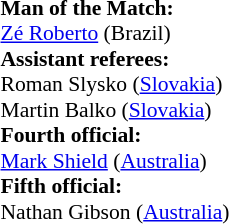<table width=50% style="font-size: 90%">
<tr>
<td><br><strong>Man of the Match:</strong>
<br><a href='#'>Zé Roberto</a> (Brazil)<br><strong>Assistant referees:</strong>
<br>Roman Slysko (<a href='#'>Slovakia</a>)
<br>Martin Balko (<a href='#'>Slovakia</a>)
<br><strong>Fourth official:</strong>
<br><a href='#'>Mark Shield</a> (<a href='#'>Australia</a>)
<br><strong>Fifth official:</strong>
<br>Nathan Gibson (<a href='#'>Australia</a>)</td>
</tr>
</table>
